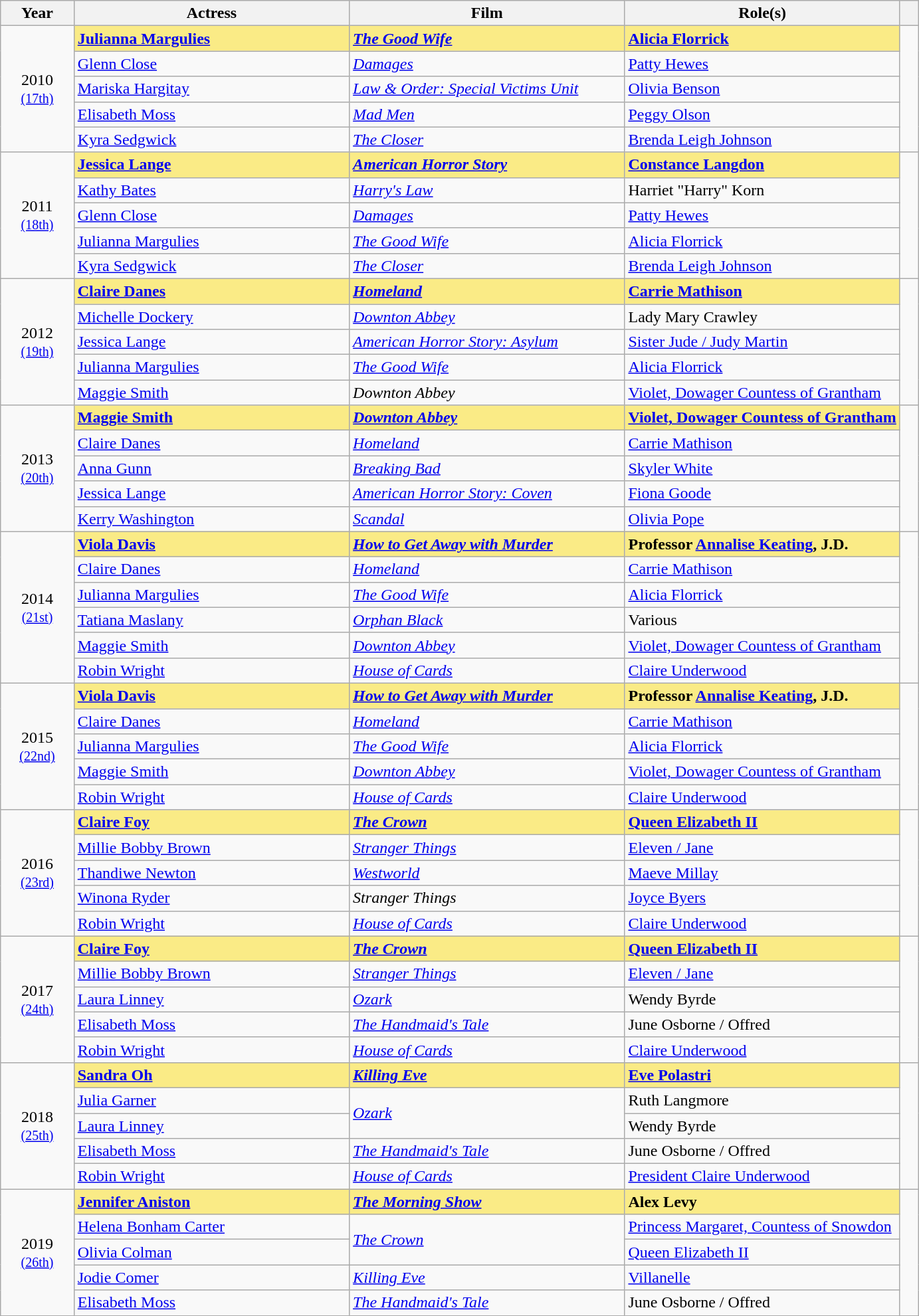<table class="wikitable sortable" style="text-align:left;">
<tr>
<th scope="col" style="width:8%;">Year</th>
<th scope="col" style="width:30%;">Actress</th>
<th scope="col" style="width:30%;">Film</th>
<th scope="col" style="width:30%;">Role(s)</th>
<th class=unsortable><strong></strong></th>
</tr>
<tr>
<td rowspan="5" align="center">2010<br><small><a href='#'>(17th)</a> </small></td>
<td style="background:#FAEB86;"><strong><a href='#'>Julianna Margulies</a></strong></td>
<td style="background:#FAEB86;"><strong><em><a href='#'>The Good Wife</a></em></strong></td>
<td style="background:#FAEB86;"><strong><a href='#'>Alicia Florrick</a></strong></td>
<td rowspan=5></td>
</tr>
<tr>
<td><a href='#'>Glenn Close</a></td>
<td><em><a href='#'>Damages</a></em></td>
<td><a href='#'>Patty Hewes</a></td>
</tr>
<tr>
<td><a href='#'>Mariska Hargitay</a></td>
<td><em><a href='#'>Law & Order: Special Victims Unit</a></em></td>
<td><a href='#'>Olivia Benson</a></td>
</tr>
<tr>
<td><a href='#'>Elisabeth Moss</a></td>
<td><em><a href='#'>Mad Men</a></em></td>
<td><a href='#'>Peggy Olson</a></td>
</tr>
<tr>
<td><a href='#'>Kyra Sedgwick</a></td>
<td><em><a href='#'>The Closer</a></em></td>
<td><a href='#'>Brenda Leigh Johnson</a></td>
</tr>
<tr>
<td rowspan="5" align="center">2011<br><small><a href='#'>(18th)</a> </small></td>
<td style="background:#FAEB86;"><strong><a href='#'>Jessica Lange</a></strong></td>
<td style="background:#FAEB86;"><strong><em><a href='#'>American Horror Story</a></em></strong></td>
<td style="background:#FAEB86;"><strong><a href='#'>Constance Langdon</a></strong></td>
<td rowspan=5></td>
</tr>
<tr>
<td><a href='#'>Kathy Bates</a></td>
<td><em><a href='#'>Harry's Law</a></em></td>
<td>Harriet "Harry" Korn</td>
</tr>
<tr>
<td><a href='#'>Glenn Close</a></td>
<td><em><a href='#'>Damages</a></em></td>
<td><a href='#'>Patty Hewes</a></td>
</tr>
<tr>
<td><a href='#'>Julianna Margulies</a></td>
<td><em><a href='#'>The Good Wife</a></em></td>
<td><a href='#'>Alicia Florrick</a></td>
</tr>
<tr>
<td><a href='#'>Kyra Sedgwick</a></td>
<td><em><a href='#'>The Closer</a></em></td>
<td><a href='#'>Brenda Leigh Johnson</a></td>
</tr>
<tr>
<td rowspan="5" align="center">2012<br><small><a href='#'>(19th)</a> </small></td>
<td style="background:#FAEB86;"><strong><a href='#'>Claire Danes</a></strong></td>
<td style="background:#FAEB86;"><strong><em><a href='#'>Homeland</a></em></strong></td>
<td style="background:#FAEB86;"><strong><a href='#'>Carrie Mathison</a></strong></td>
<td rowspan=5></td>
</tr>
<tr>
<td><a href='#'>Michelle Dockery</a></td>
<td><em><a href='#'>Downton Abbey</a></em></td>
<td>Lady Mary Crawley</td>
</tr>
<tr>
<td><a href='#'>Jessica Lange</a></td>
<td><em><a href='#'>American Horror Story: Asylum</a></em></td>
<td><a href='#'>Sister Jude / Judy Martin</a></td>
</tr>
<tr>
<td><a href='#'>Julianna Margulies</a></td>
<td><em><a href='#'>The Good Wife</a></em></td>
<td><a href='#'>Alicia Florrick</a></td>
</tr>
<tr>
<td><a href='#'>Maggie Smith</a></td>
<td><em>Downton Abbey</em></td>
<td><a href='#'>Violet, Dowager Countess of Grantham</a></td>
</tr>
<tr>
<td rowspan="5" align="center">2013<br><small><a href='#'>(20th)</a> </small></td>
<td style="background:#FAEB86;"><strong><a href='#'>Maggie Smith</a></strong></td>
<td style="background:#FAEB86;"><strong><em><a href='#'>Downton Abbey</a></em></strong></td>
<td style="background:#FAEB86;"><strong><a href='#'>Violet, Dowager Countess of Grantham</a></strong></td>
<td rowspan=5></td>
</tr>
<tr>
<td><a href='#'>Claire Danes</a></td>
<td><em><a href='#'>Homeland</a></em></td>
<td><a href='#'>Carrie Mathison</a></td>
</tr>
<tr>
<td><a href='#'>Anna Gunn</a></td>
<td><em><a href='#'>Breaking Bad</a></em></td>
<td><a href='#'>Skyler White</a></td>
</tr>
<tr>
<td><a href='#'>Jessica Lange</a></td>
<td><em><a href='#'>American Horror Story: Coven</a></em></td>
<td><a href='#'>Fiona Goode</a></td>
</tr>
<tr>
<td><a href='#'>Kerry Washington</a></td>
<td><em><a href='#'>Scandal</a></em></td>
<td><a href='#'>Olivia Pope</a></td>
</tr>
<tr>
<td rowspan="6" align="center">2014<br><small><a href='#'>(21st)</a> </small></td>
<td style="background:#FAEB86;"><strong><a href='#'>Viola Davis</a></strong></td>
<td style="background:#FAEB86;"><strong><em><a href='#'>How to Get Away with Murder</a></em></strong></td>
<td style="background:#FAEB86;"><strong>Professor <a href='#'>Annalise Keating</a>, J.D.</strong></td>
<td rowspan=6></td>
</tr>
<tr>
<td><a href='#'>Claire Danes</a></td>
<td><em><a href='#'>Homeland</a></em></td>
<td><a href='#'>Carrie Mathison</a></td>
</tr>
<tr>
<td><a href='#'>Julianna Margulies</a></td>
<td><em><a href='#'>The Good Wife</a></em></td>
<td><a href='#'>Alicia Florrick</a></td>
</tr>
<tr>
<td><a href='#'>Tatiana Maslany</a></td>
<td><em><a href='#'>Orphan Black</a></em></td>
<td>Various</td>
</tr>
<tr>
<td><a href='#'>Maggie Smith</a></td>
<td><em><a href='#'>Downton Abbey</a></em></td>
<td><a href='#'>Violet, Dowager Countess of Grantham</a></td>
</tr>
<tr>
<td><a href='#'>Robin Wright</a></td>
<td><em><a href='#'>House of Cards</a></em></td>
<td><a href='#'>Claire Underwood</a></td>
</tr>
<tr>
<td rowspan="5" align="center">2015<br><small><a href='#'>(22nd)</a> </small></td>
<td style="background:#FAEB86;"><strong><a href='#'>Viola Davis</a></strong></td>
<td style="background:#FAEB86;"><strong><em><a href='#'>How to Get Away with Murder</a></em></strong></td>
<td style="background:#FAEB86;"><strong>Professor <a href='#'>Annalise Keating</a>, J.D.</strong></td>
<td rowspan=5></td>
</tr>
<tr>
<td><a href='#'>Claire Danes</a></td>
<td><em><a href='#'>Homeland</a></em></td>
<td><a href='#'>Carrie Mathison</a></td>
</tr>
<tr>
<td><a href='#'>Julianna Margulies</a></td>
<td><em><a href='#'>The Good Wife</a></em></td>
<td><a href='#'>Alicia Florrick</a></td>
</tr>
<tr>
<td><a href='#'>Maggie Smith</a></td>
<td><em><a href='#'>Downton Abbey</a></em></td>
<td><a href='#'>Violet, Dowager Countess of Grantham</a></td>
</tr>
<tr>
<td><a href='#'>Robin Wright</a></td>
<td><em><a href='#'>House of Cards</a></em></td>
<td><a href='#'>Claire Underwood</a></td>
</tr>
<tr>
<td rowspan="5" align="center">2016<br><small><a href='#'>(23rd)</a> </small></td>
<td style="background:#FAEB86;"><strong><a href='#'>Claire Foy</a></strong></td>
<td style="background:#FAEB86;"><strong><em><a href='#'>The Crown</a></em></strong></td>
<td style="background:#FAEB86;"><strong><a href='#'>Queen Elizabeth II</a></strong></td>
<td rowspan=5></td>
</tr>
<tr>
<td><a href='#'>Millie Bobby Brown</a></td>
<td><em><a href='#'>Stranger Things</a></em></td>
<td><a href='#'>Eleven / Jane</a></td>
</tr>
<tr>
<td><a href='#'>Thandiwe Newton</a></td>
<td><em><a href='#'>Westworld</a></em></td>
<td><a href='#'>Maeve Millay</a></td>
</tr>
<tr>
<td><a href='#'>Winona Ryder</a></td>
<td><em>Stranger Things</em></td>
<td><a href='#'>Joyce Byers</a></td>
</tr>
<tr>
<td><a href='#'>Robin Wright</a></td>
<td><em><a href='#'>House of Cards</a></em></td>
<td><a href='#'>Claire Underwood</a></td>
</tr>
<tr>
<td rowspan="5" align="center">2017<br><small><a href='#'>(24th)</a> </small></td>
<td style="background:#FAEB86;"><strong><a href='#'>Claire Foy</a></strong></td>
<td style="background:#FAEB86;"><strong><em><a href='#'>The Crown</a></em></strong></td>
<td style="background:#FAEB86;"><strong><a href='#'>Queen Elizabeth II</a></strong></td>
<td rowspan=5></td>
</tr>
<tr>
<td><a href='#'>Millie Bobby Brown</a></td>
<td><em><a href='#'>Stranger Things</a></em></td>
<td><a href='#'>Eleven / Jane</a></td>
</tr>
<tr>
<td><a href='#'>Laura Linney</a></td>
<td><em><a href='#'>Ozark</a></em></td>
<td>Wendy Byrde</td>
</tr>
<tr>
<td><a href='#'>Elisabeth Moss</a></td>
<td><em><a href='#'>The Handmaid's Tale</a></em></td>
<td>June Osborne / Offred</td>
</tr>
<tr>
<td><a href='#'>Robin Wright</a></td>
<td><em><a href='#'>House of Cards</a></em></td>
<td><a href='#'>Claire Underwood</a></td>
</tr>
<tr>
<td rowspan="5" align="center">2018<br><small><a href='#'>(25th)</a> </small></td>
<td style="background:#FAEB86;"><strong><a href='#'>Sandra Oh</a></strong></td>
<td style="background:#FAEB86;"><strong><em><a href='#'>Killing Eve</a></em></strong></td>
<td style="background:#FAEB86;"><strong><a href='#'>Eve Polastri</a></strong></td>
<td rowspan=5></td>
</tr>
<tr>
<td><a href='#'>Julia Garner</a></td>
<td rowspan="2"><em><a href='#'>Ozark</a></em></td>
<td>Ruth Langmore</td>
</tr>
<tr>
<td><a href='#'>Laura Linney</a></td>
<td>Wendy Byrde</td>
</tr>
<tr>
<td><a href='#'>Elisabeth Moss</a></td>
<td><em><a href='#'>The Handmaid's Tale</a></em></td>
<td>June Osborne / Offred</td>
</tr>
<tr>
<td><a href='#'>Robin Wright</a></td>
<td><em><a href='#'>House of Cards</a></em></td>
<td><a href='#'>President Claire Underwood</a></td>
</tr>
<tr>
<td rowspan="5" align="center">2019<br><small><a href='#'>(26th)</a> </small></td>
<td style="background:#FAEB86;"><strong><a href='#'>Jennifer Aniston</a></strong></td>
<td style="background:#FAEB86;"><strong><em><a href='#'>The Morning Show</a></em></strong></td>
<td style="background:#FAEB86;"><strong>Alex Levy</strong></td>
<td rowspan=5></td>
</tr>
<tr>
<td><a href='#'>Helena Bonham Carter</a></td>
<td rowspan="2"><em><a href='#'>The Crown</a></em></td>
<td><a href='#'>Princess Margaret, Countess of Snowdon</a></td>
</tr>
<tr>
<td><a href='#'>Olivia Colman</a></td>
<td><a href='#'>Queen Elizabeth II</a></td>
</tr>
<tr>
<td><a href='#'>Jodie Comer</a></td>
<td><em><a href='#'>Killing Eve</a></em></td>
<td><a href='#'>Villanelle</a></td>
</tr>
<tr>
<td><a href='#'>Elisabeth Moss</a></td>
<td><em><a href='#'>The Handmaid's Tale</a></em></td>
<td>June Osborne / Offred</td>
</tr>
</table>
